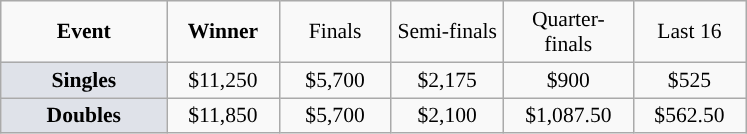<table class=wikitable style="font-size:90%;text-align:center">
<tr>
<td style="width:104px;"><strong>Event</strong></td>
<td style="width:68px;"><strong>Winner</strong></td>
<td style="width:68px;">Finals</td>
<td style="width:68px;">Semi-finals</td>
<td style="width:80px;">Quarter-finals</td>
<td style="width:68px;">Last 16</td>
</tr>
<tr>
<td style="background:#dfe2e9;"><strong>Singles</strong></td>
<td>$11,250</td>
<td>$5,700</td>
<td>$2,175</td>
<td>$900</td>
<td>$525</td>
</tr>
<tr>
<td style="background:#dfe2e9;"><strong>Doubles</strong></td>
<td>$11,850</td>
<td>$5,700</td>
<td>$2,100</td>
<td>$1,087.50</td>
<td>$562.50</td>
</tr>
</table>
